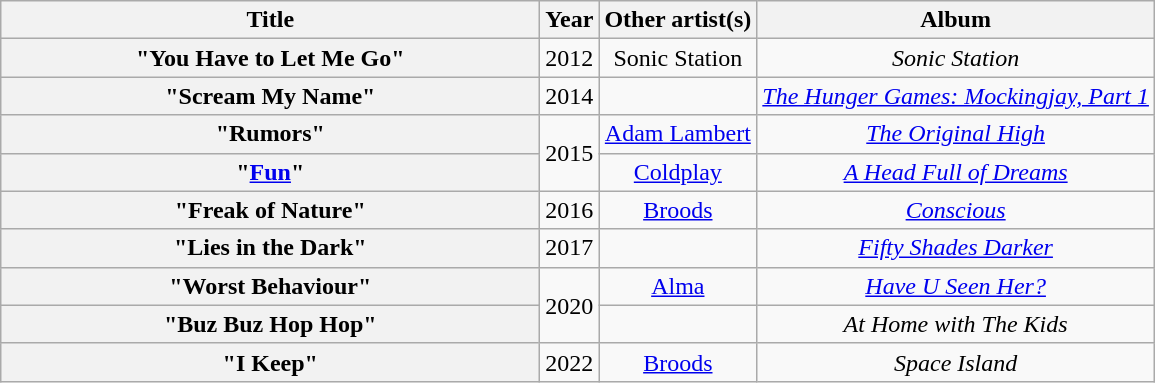<table class="wikitable plainrowheaders" style="text-align:center;">
<tr>
<th scope="col" style="width:22em;">Title</th>
<th scope="col" style="width:1em;">Year</th>
<th scope="col">Other artist(s)</th>
<th scope="col">Album</th>
</tr>
<tr>
<th scope="row">"You Have to Let Me Go"</th>
<td>2012</td>
<td>Sonic Station</td>
<td><em>Sonic Station</em></td>
</tr>
<tr>
<th scope="row">"Scream My Name"</th>
<td>2014</td>
<td></td>
<td><em><a href='#'>The Hunger Games: Mockingjay, Part 1</a></em></td>
</tr>
<tr>
<th scope="row">"Rumors"</th>
<td rowspan="2">2015</td>
<td><a href='#'>Adam Lambert</a></td>
<td><em><a href='#'>The Original High</a></em></td>
</tr>
<tr>
<th scope="row">"<a href='#'>Fun</a>"</th>
<td><a href='#'>Coldplay</a></td>
<td><em><a href='#'>A Head Full of Dreams</a></em></td>
</tr>
<tr>
<th scope="row">"Freak of Nature"</th>
<td>2016</td>
<td><a href='#'>Broods</a></td>
<td><em><a href='#'>Conscious</a></em></td>
</tr>
<tr>
<th scope="row">"Lies in the Dark"</th>
<td>2017</td>
<td></td>
<td><em><a href='#'>Fifty Shades Darker</a></em></td>
</tr>
<tr>
<th scope="row">"Worst Behaviour"</th>
<td rowspan="2">2020</td>
<td><a href='#'>Alma</a></td>
<td><em><a href='#'>Have U Seen Her?</a></em></td>
</tr>
<tr>
<th scope="row">"Buz Buz Hop Hop"</th>
<td></td>
<td><em>At Home with The Kids</em></td>
</tr>
<tr>
<th scope="row">"I Keep"</th>
<td>2022</td>
<td><a href='#'>Broods</a></td>
<td><em>Space Island</em></td>
</tr>
</table>
